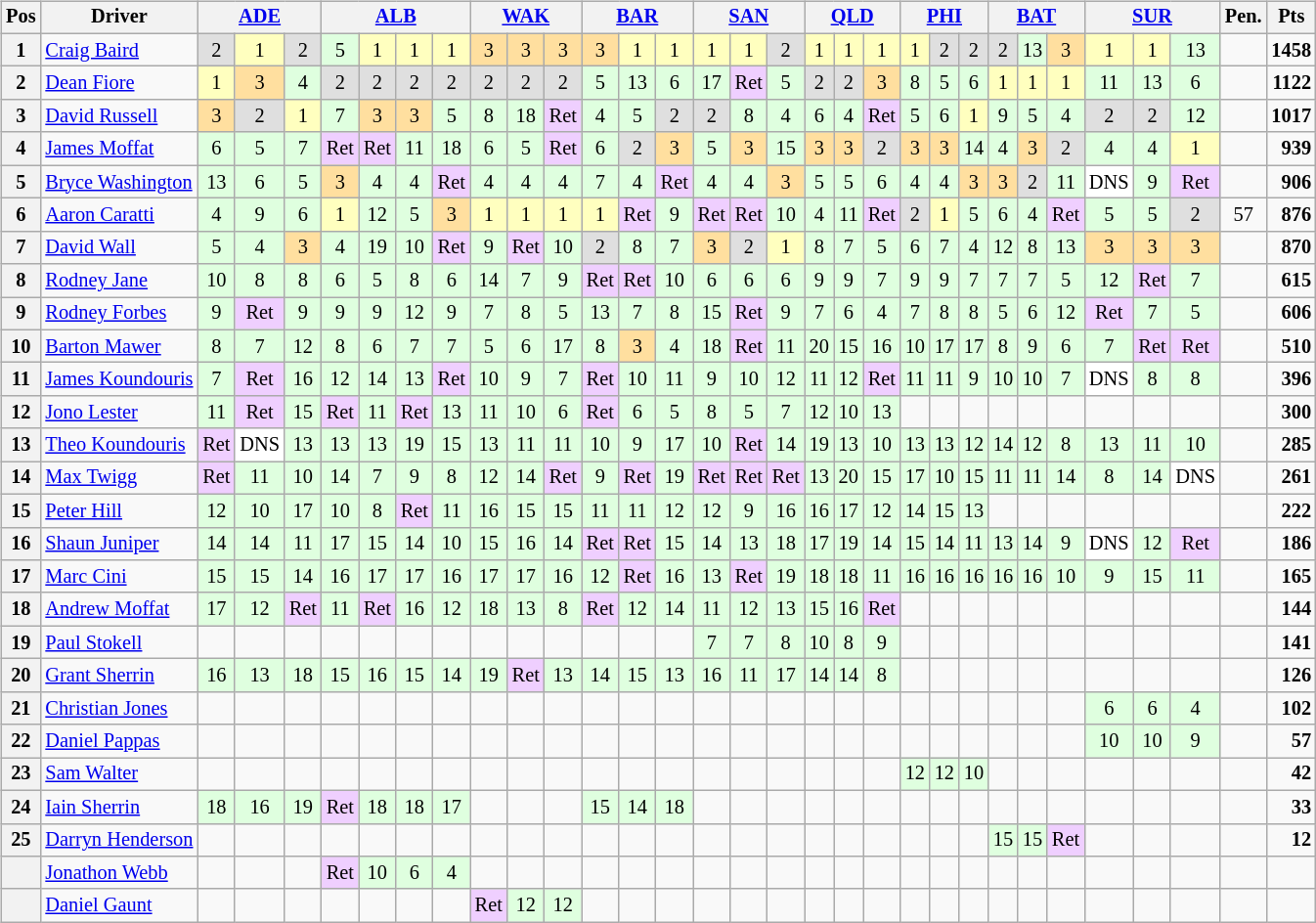<table>
<tr>
<td><br><table class="wikitable" style="font-size: 85%">
<tr>
<th>Pos</th>
<th>Driver</th>
<th width="6%" colspan="3"><a href='#'>ADE</a></th>
<th width="8%" colspan="4"><a href='#'>ALB</a></th>
<th width="6%" colspan="3"><a href='#'>WAK</a></th>
<th width="6%" colspan="3"><a href='#'>BAR</a></th>
<th width="6%" colspan="3"><a href='#'>SAN</a></th>
<th width="6%" colspan="3"><a href='#'>QLD</a></th>
<th width="6%" colspan="3"><a href='#'>PHI</a></th>
<th width="6%" colspan="3"><a href='#'>BAT</a></th>
<th width="6%" colspan="3"><a href='#'>SUR</a></th>
<th>Pen.</th>
<th>Pts</th>
</tr>
<tr>
<th>1</th>
<td> <a href='#'>Craig Baird</a></td>
<td style="background:#dfdfdf;" align="center">2</td>
<td style="background:#ffffbf;" align="center">1</td>
<td style="background:#dfdfdf;" align="center">2</td>
<td style="background:#dfffdf;" align="center">5</td>
<td style="background:#ffffbf;" align="center">1</td>
<td style="background:#ffffbf;" align="center">1</td>
<td style="background:#ffffbf;" align="center">1</td>
<td style="background:#ffdf9f;" align="center">3</td>
<td style="background:#ffdf9f;" align="center">3</td>
<td style="background:#ffdf9f;" align="center">3</td>
<td style="background:#ffdf9f;" align="center">3</td>
<td style="background:#ffffbf;" align="center">1</td>
<td style="background:#ffffbf;" align="center">1</td>
<td style="background:#ffffbf;" align="center">1</td>
<td style="background:#ffffbf;" align="center">1</td>
<td style="background:#dfdfdf;" align="center">2</td>
<td style="background:#ffffbf;" align="center">1</td>
<td style="background:#ffffbf;" align="center">1</td>
<td style="background:#ffffbf;" align="center">1</td>
<td style="background:#ffffbf;" align="center">1</td>
<td style="background:#dfdfdf;" align="center">2</td>
<td style="background:#dfdfdf;" align="center">2</td>
<td style="background:#dfdfdf;" align="center">2</td>
<td style="background:#dfffdf;" align="center">13</td>
<td style="background:#ffdf9f;" align="center">3</td>
<td style="background:#ffffbf;" align="center">1</td>
<td style="background:#ffffbf;" align="center">1</td>
<td style="background:#dfffdf;" align="center">13</td>
<td></td>
<td align="right"><strong>1458</strong></td>
</tr>
<tr>
<th>2</th>
<td> <a href='#'>Dean Fiore</a></td>
<td style="background:#ffffbf;" align="center">1</td>
<td style="background:#ffdf9f;" align="center">3</td>
<td style="background:#dfffdf;" align="center">4</td>
<td style="background:#dfdfdf;" align="center">2</td>
<td style="background:#dfdfdf;" align="center">2</td>
<td style="background:#dfdfdf;" align="center">2</td>
<td style="background:#dfdfdf;" align="center">2</td>
<td style="background:#dfdfdf;" align="center">2</td>
<td style="background:#dfdfdf;" align="center">2</td>
<td style="background:#dfdfdf;" align="center">2</td>
<td style="background:#dfffdf;" align="center">5</td>
<td style="background:#dfffdf;" align="center">13</td>
<td style="background:#dfffdf;" align="center">6</td>
<td style="background:#dfffdf;" align="center">17</td>
<td style="background:#efcfff;" align="center">Ret</td>
<td style="background:#dfffdf;" align="center">5</td>
<td style="background:#dfdfdf;" align="center">2</td>
<td style="background:#dfdfdf;" align="center">2</td>
<td style="background:#ffdf9f;" align="center">3</td>
<td style="background:#dfffdf;" align="center">8</td>
<td style="background:#dfffdf;" align="center">5</td>
<td style="background:#dfffdf;" align="center">6</td>
<td style="background:#ffffbf;" align="center">1</td>
<td style="background:#ffffbf;" align="center">1</td>
<td style="background:#ffffbf;" align="center">1</td>
<td style="background:#dfffdf;" align="center">11</td>
<td style="background:#dfffdf;" align="center">13</td>
<td style="background:#dfffdf;" align="center">6</td>
<td></td>
<td align="right"><strong>1122</strong></td>
</tr>
<tr>
<th>3</th>
<td> <a href='#'>David Russell</a></td>
<td style="background:#ffdf9f;" align="center">3</td>
<td style="background:#dfdfdf;" align="center">2</td>
<td style="background:#ffffbf;" align="center">1</td>
<td style="background:#dfffdf;" align="center">7</td>
<td style="background:#ffdf9f;" align="center">3</td>
<td style="background:#ffdf9f;" align="center">3</td>
<td style="background:#dfffdf;" align="center">5</td>
<td style="background:#dfffdf;" align="center">8</td>
<td style="background:#dfffdf;" align="center">18</td>
<td style="background:#efcfff;" align="center">Ret</td>
<td style="background:#dfffdf;" align="center">4</td>
<td style="background:#dfffdf;" align="center">5</td>
<td style="background:#dfdfdf;" align="center">2</td>
<td style="background:#dfdfdf;" align="center">2</td>
<td style="background:#dfffdf;" align="center">8</td>
<td style="background:#dfffdf;" align="center">4</td>
<td style="background:#dfffdf;" align="center">6</td>
<td style="background:#dfffdf;" align="center">4</td>
<td style="background:#efcfff;" align="center">Ret</td>
<td style="background:#dfffdf;" align="center">5</td>
<td style="background:#dfffdf;" align="center">6</td>
<td style="background:#ffffbf;" align="center">1</td>
<td style="background:#dfffdf;" align="center">9</td>
<td style="background:#dfffdf;" align="center">5</td>
<td style="background:#dfffdf;" align="center">4</td>
<td style="background:#dfdfdf;" align="center">2</td>
<td style="background:#dfdfdf;" align="center">2</td>
<td style="background:#dfffdf;" align="center">12</td>
<td></td>
<td align="right"><strong>1017</strong></td>
</tr>
<tr>
<th>4</th>
<td> <a href='#'>James Moffat</a></td>
<td style="background:#dfffdf;" align="center">6</td>
<td style="background:#dfffdf;" align="center">5</td>
<td style="background:#dfffdf;" align="center">7</td>
<td style="background:#efcfff;" align="center">Ret</td>
<td style="background:#efcfff;" align="center">Ret</td>
<td style="background:#dfffdf;" align="center">11</td>
<td style="background:#dfffdf;" align="center">18</td>
<td style="background:#dfffdf;" align="center">6</td>
<td style="background:#dfffdf;" align="center">5</td>
<td style="background:#efcfff;" align="center">Ret</td>
<td style="background:#dfffdf;" align="center">6</td>
<td style="background:#dfdfdf;" align="center">2</td>
<td style="background:#ffdf9f;" align="center">3</td>
<td style="background:#dfffdf;" align="center">5</td>
<td style="background:#ffdf9f;" align="center">3</td>
<td style="background:#dfffdf;" align="center">15</td>
<td style="background:#ffdf9f;" align="center">3</td>
<td style="background:#ffdf9f;" align="center">3</td>
<td style="background:#dfdfdf;" align="center">2</td>
<td style="background:#ffdf9f;" align="center">3</td>
<td style="background:#ffdf9f;" align="center">3</td>
<td style="background:#dfffdf;" align="center">14</td>
<td style="background:#dfffdf;" align="center">4</td>
<td style="background:#ffdf9f;" align="center">3</td>
<td style="background:#dfdfdf;" align="center">2</td>
<td style="background:#dfffdf;" align="center">4</td>
<td style="background:#dfffdf;" align="center">4</td>
<td style="background:#ffffbf;" align="center">1</td>
<td></td>
<td align="right"><strong>939</strong></td>
</tr>
<tr>
<th>5</th>
<td> <a href='#'>Bryce Washington</a></td>
<td style="background:#dfffdf;" align="center">13</td>
<td style="background:#dfffdf;" align="center">6</td>
<td style="background:#dfffdf;" align="center">5</td>
<td style="background:#ffdf9f;" align="center">3</td>
<td style="background:#dfffdf;" align="center">4</td>
<td style="background:#dfffdf;" align="center">4</td>
<td style="background:#efcfff;" align="center">Ret</td>
<td style="background:#dfffdf;" align="center">4</td>
<td style="background:#dfffdf;" align="center">4</td>
<td style="background:#dfffdf;" align="center">4</td>
<td style="background:#dfffdf;" align="center">7</td>
<td style="background:#dfffdf;" align="center">4</td>
<td style="background:#efcfff;" align="center">Ret</td>
<td style="background:#dfffdf;" align="center">4</td>
<td style="background:#dfffdf;" align="center">4</td>
<td style="background:#ffdf9f;" align="center">3</td>
<td style="background:#dfffdf;" align="center">5</td>
<td style="background:#dfffdf;" align="center">5</td>
<td style="background:#dfffdf;" align="center">6</td>
<td style="background:#dfffdf;" align="center">4</td>
<td style="background:#dfffdf;" align="center">4</td>
<td style="background:#ffdf9f;" align="center">3</td>
<td style="background:#ffdf9f;" align="center">3</td>
<td style="background:#dfdfdf;" align="center">2</td>
<td style="background:#dfffdf;" align="center">11</td>
<td style="background:#ffffff;" align="center">DNS</td>
<td style="background:#dfffdf;" align="center">9</td>
<td style="background:#efcfff;" align="center">Ret</td>
<td></td>
<td align="right"><strong>906</strong></td>
</tr>
<tr>
<th>6</th>
<td> <a href='#'>Aaron Caratti</a></td>
<td style="background:#dfffdf;" align="center">4</td>
<td style="background:#dfffdf;" align="center">9</td>
<td style="background:#dfffdf;" align="center">6</td>
<td style="background:#ffffbf;" align="center">1</td>
<td style="background:#dfffdf;" align="center">12</td>
<td style="background:#dfffdf;" align="center">5</td>
<td style="background:#ffdf9f;" align="center">3</td>
<td style="background:#ffffbf;" align="center">1</td>
<td style="background:#ffffbf;" align="center">1</td>
<td style="background:#ffffbf;" align="center">1</td>
<td style="background:#ffffbf;" align="center">1</td>
<td style="background:#efcfff;" align="center">Ret</td>
<td style="background:#dfffdf;" align="center">9</td>
<td style="background:#efcfff;" align="center">Ret</td>
<td style="background:#efcfff;" align="center">Ret</td>
<td style="background:#dfffdf;" align="center">10</td>
<td style="background:#dfffdf;" align="center">4</td>
<td style="background:#dfffdf;" align="center">11</td>
<td style="background:#efcfff;" align="center">Ret</td>
<td style="background:#dfdfdf;" align="center">2</td>
<td style="background:#ffffbf;" align="center">1</td>
<td style="background:#dfffdf;" align="center">5</td>
<td style="background:#dfffdf;" align="center">6</td>
<td style="background:#dfffdf;" align="center">4</td>
<td style="background:#efcfff;" align="center">Ret</td>
<td style="background:#dfffdf;" align="center">5</td>
<td style="background:#dfffdf;" align="center">5</td>
<td style="background:#dfdfdf;" align="center">2</td>
<td align="center">57</td>
<td align="right"><strong>876</strong></td>
</tr>
<tr>
<th>7</th>
<td> <a href='#'>David Wall</a></td>
<td style="background:#dfffdf;" align="center">5</td>
<td style="background:#dfffdf;" align="center">4</td>
<td style="background:#ffdf9f;" align="center">3</td>
<td style="background:#dfffdf;" align="center">4</td>
<td style="background:#dfffdf;" align="center">19</td>
<td style="background:#dfffdf;" align="center">10</td>
<td style="background:#efcfff;" align="center">Ret</td>
<td style="background:#dfffdf;" align="center">9</td>
<td style="background:#efcfff;" align="center">Ret</td>
<td style="background:#dfffdf;" align="center">10</td>
<td style="background:#dfdfdf;" align="center">2</td>
<td style="background:#dfffdf;" align="center">8</td>
<td style="background:#dfffdf;" align="center">7</td>
<td style="background:#ffdf9f;" align="center">3</td>
<td style="background:#dfdfdf;" align="center">2</td>
<td style="background:#ffffbf;" align="center">1</td>
<td style="background:#dfffdf;" align="center">8</td>
<td style="background:#dfffdf;" align="center">7</td>
<td style="background:#dfffdf;" align="center">5</td>
<td style="background:#dfffdf;" align="center">6</td>
<td style="background:#dfffdf;" align="center">7</td>
<td style="background:#dfffdf;" align="center">4</td>
<td style="background:#dfffdf;" align="center">12</td>
<td style="background:#dfffdf;" align="center">8</td>
<td style="background:#dfffdf;" align="center">13</td>
<td style="background:#ffdf9f;" align="center">3</td>
<td style="background:#ffdf9f;" align="center">3</td>
<td style="background:#ffdf9f;" align="center">3</td>
<td></td>
<td align="right"><strong>870</strong></td>
</tr>
<tr>
<th>8</th>
<td> <a href='#'>Rodney Jane</a></td>
<td style="background:#dfffdf;" align="center">10</td>
<td style="background:#dfffdf;" align="center">8</td>
<td style="background:#dfffdf;" align="center">8</td>
<td style="background:#dfffdf;" align="center">6</td>
<td style="background:#dfffdf;" align="center">5</td>
<td style="background:#dfffdf;" align="center">8</td>
<td style="background:#dfffdf;" align="center">6</td>
<td style="background:#dfffdf;" align="center">14</td>
<td style="background:#dfffdf;" align="center">7</td>
<td style="background:#dfffdf;" align="center">9</td>
<td style="background:#efcfff;" align="center">Ret</td>
<td style="background:#efcfff;" align="center">Ret</td>
<td style="background:#dfffdf;" align="center">10</td>
<td style="background:#dfffdf;" align="center">6</td>
<td style="background:#dfffdf;" align="center">6</td>
<td style="background:#dfffdf;" align="center">6</td>
<td style="background:#dfffdf;" align="center">9</td>
<td style="background:#dfffdf;" align="center">9</td>
<td style="background:#dfffdf;" align="center">7</td>
<td style="background:#dfffdf;" align="center">9</td>
<td style="background:#dfffdf;" align="center">9</td>
<td style="background:#dfffdf;" align="center">7</td>
<td style="background:#dfffdf;" align="center">7</td>
<td style="background:#dfffdf;" align="center">7</td>
<td style="background:#dfffdf;" align="center">5</td>
<td style="background:#dfffdf;" align="center">12</td>
<td style="background:#efcfff;" align="center">Ret</td>
<td style="background:#dfffdf;" align="center">7</td>
<td></td>
<td align="right"><strong>615</strong></td>
</tr>
<tr>
<th>9</th>
<td> <a href='#'>Rodney Forbes</a></td>
<td style="background:#dfffdf;" align="center">9</td>
<td style="background:#efcfff;" align="center">Ret</td>
<td style="background:#dfffdf;" align="center">9</td>
<td style="background:#dfffdf;" align="center">9</td>
<td style="background:#dfffdf;" align="center">9</td>
<td style="background:#dfffdf;" align="center">12</td>
<td style="background:#dfffdf;" align="center">9</td>
<td style="background:#dfffdf;" align="center">7</td>
<td style="background:#dfffdf;" align="center">8</td>
<td style="background:#dfffdf;" align="center">5</td>
<td style="background:#dfffdf;" align="center">13</td>
<td style="background:#dfffdf;" align="center">7</td>
<td style="background:#dfffdf;" align="center">8</td>
<td style="background:#dfffdf;" align="center">15</td>
<td style="background:#efcfff;" align="center">Ret</td>
<td style="background:#dfffdf;" align="center">9</td>
<td style="background:#dfffdf;" align="center">7</td>
<td style="background:#dfffdf;" align="center">6</td>
<td style="background:#dfffdf;" align="center">4</td>
<td style="background:#dfffdf;" align="center">7</td>
<td style="background:#dfffdf;" align="center">8</td>
<td style="background:#dfffdf;" align="center">8</td>
<td style="background:#dfffdf;" align="center">5</td>
<td style="background:#dfffdf;" align="center">6</td>
<td style="background:#dfffdf;" align="center">12</td>
<td style="background:#efcfff;" align="center">Ret</td>
<td style="background:#dfffdf;" align="center">7</td>
<td style="background:#dfffdf;" align="center">5</td>
<td></td>
<td align="right"><strong>606</strong></td>
</tr>
<tr>
<th>10</th>
<td> <a href='#'>Barton Mawer</a></td>
<td style="background:#dfffdf;" align="center">8</td>
<td style="background:#dfffdf;" align="center">7</td>
<td style="background:#dfffdf;" align="center">12</td>
<td style="background:#dfffdf;" align="center">8</td>
<td style="background:#dfffdf;" align="center">6</td>
<td style="background:#dfffdf;" align="center">7</td>
<td style="background:#dfffdf;" align="center">7</td>
<td style="background:#dfffdf;" align="center">5</td>
<td style="background:#dfffdf;" align="center">6</td>
<td style="background:#dfffdf;" align="center">17</td>
<td style="background:#dfffdf;" align="center">8</td>
<td style="background:#ffdf9f;" align="center">3</td>
<td style="background:#dfffdf;" align="center">4</td>
<td style="background:#dfffdf;" align="center">18</td>
<td style="background:#efcfff;" align="center">Ret</td>
<td style="background:#dfffdf;" align="center">11</td>
<td style="background:#dfffdf;" align="center">20</td>
<td style="background:#dfffdf;" align="center">15</td>
<td style="background:#dfffdf;" align="center">16</td>
<td style="background:#dfffdf;" align="center">10</td>
<td style="background:#dfffdf;" align="center">17</td>
<td style="background:#dfffdf;" align="center">17</td>
<td style="background:#dfffdf;" align="center">8</td>
<td style="background:#dfffdf;" align="center">9</td>
<td style="background:#dfffdf;" align="center">6</td>
<td style="background:#dfffdf;" align="center">7</td>
<td style="background:#efcfff;" align="center">Ret</td>
<td style="background:#efcfff;" align="center">Ret</td>
<td></td>
<td align="right"><strong>510</strong></td>
</tr>
<tr>
<th>11</th>
<td> <a href='#'>James Koundouris</a></td>
<td style="background:#dfffdf;" align="center">7</td>
<td style="background:#efcfff;" align="center">Ret</td>
<td style="background:#dfffdf;" align="center">16</td>
<td style="background:#dfffdf;" align="center">12</td>
<td style="background:#dfffdf;" align="center">14</td>
<td style="background:#dfffdf;" align="center">13</td>
<td style="background:#efcfff;" align="center">Ret</td>
<td style="background:#dfffdf;" align="center">10</td>
<td style="background:#dfffdf;" align="center">9</td>
<td style="background:#dfffdf;" align="center">7</td>
<td style="background:#efcfff;" align="center">Ret</td>
<td style="background:#dfffdf;" align="center">10</td>
<td style="background:#dfffdf;" align="center">11</td>
<td style="background:#dfffdf;" align="center">9</td>
<td style="background:#dfffdf;" align="center">10</td>
<td style="background:#dfffdf;" align="center">12</td>
<td style="background:#dfffdf;" align="center">11</td>
<td style="background:#dfffdf;" align="center">12</td>
<td style="background:#efcfff;" align="center">Ret</td>
<td style="background:#dfffdf;" align="center">11</td>
<td style="background:#dfffdf;" align="center">11</td>
<td style="background:#dfffdf;" align="center">9</td>
<td style="background:#dfffdf;" align="center">10</td>
<td style="background:#dfffdf;" align="center">10</td>
<td style="background:#dfffdf;" align="center">7</td>
<td style="background:#ffffff;" align="center">DNS</td>
<td style="background:#dfffdf;" align="center">8</td>
<td style="background:#dfffdf;" align="center">8</td>
<td></td>
<td align="right"><strong>396</strong></td>
</tr>
<tr>
<th>12</th>
<td> <a href='#'>Jono Lester</a></td>
<td style="background:#dfffdf;" align="center">11</td>
<td style="background:#efcfff;" align="center">Ret</td>
<td style="background:#dfffdf;" align="center">15</td>
<td style="background:#efcfff;" align="center">Ret</td>
<td style="background:#dfffdf;" align="center">11</td>
<td style="background:#efcfff;" align="center">Ret</td>
<td style="background:#dfffdf;" align="center">13</td>
<td style="background:#dfffdf;" align="center">11</td>
<td style="background:#dfffdf;" align="center">10</td>
<td style="background:#dfffdf;" align="center">6</td>
<td style="background:#efcfff;" align="center">Ret</td>
<td style="background:#dfffdf;" align="center">6</td>
<td style="background:#dfffdf;" align="center">5</td>
<td style="background:#dfffdf;" align="center">8</td>
<td style="background:#dfffdf;" align="center">5</td>
<td style="background:#dfffdf;" align="center">7</td>
<td style="background:#dfffdf;" align="center">12</td>
<td style="background:#dfffdf;" align="center">10</td>
<td style="background:#dfffdf;" align="center">13</td>
<td></td>
<td></td>
<td></td>
<td></td>
<td></td>
<td></td>
<td></td>
<td></td>
<td></td>
<td></td>
<td align="right"><strong>300</strong></td>
</tr>
<tr>
<th>13</th>
<td> <a href='#'>Theo Koundouris</a></td>
<td style="background:#efcfff;" align="center">Ret</td>
<td style="background:#ffffff;" align="center">DNS</td>
<td style="background:#dfffdf;" align="center">13</td>
<td style="background:#dfffdf;" align="center">13</td>
<td style="background:#dfffdf;" align="center">13</td>
<td style="background:#dfffdf;" align="center">19</td>
<td style="background:#dfffdf;" align="center">15</td>
<td style="background:#dfffdf;" align="center">13</td>
<td style="background:#dfffdf;" align="center">11</td>
<td style="background:#dfffdf;" align="center">11</td>
<td style="background:#dfffdf;" align="center">10</td>
<td style="background:#dfffdf;" align="center">9</td>
<td style="background:#dfffdf;" align="center">17</td>
<td style="background:#dfffdf;" align="center">10</td>
<td style="background:#efcfff;" align="center">Ret</td>
<td style="background:#dfffdf;" align="center">14</td>
<td style="background:#dfffdf;" align="center">19</td>
<td style="background:#dfffdf;" align="center">13</td>
<td style="background:#dfffdf;" align="center">10</td>
<td style="background:#dfffdf;" align="center">13</td>
<td style="background:#dfffdf;" align="center">13</td>
<td style="background:#dfffdf;" align="center">12</td>
<td style="background:#dfffdf;" align="center">14</td>
<td style="background:#dfffdf;" align="center">12</td>
<td style="background:#dfffdf;" align="center">8</td>
<td style="background:#dfffdf;" align="center">13</td>
<td style="background:#dfffdf;" align="center">11</td>
<td style="background:#dfffdf;" align="center">10</td>
<td></td>
<td align="right"><strong>285</strong></td>
</tr>
<tr>
<th>14</th>
<td> <a href='#'>Max Twigg</a></td>
<td style="background:#efcfff;" align="center">Ret</td>
<td style="background:#dfffdf;" align="center">11</td>
<td style="background:#dfffdf;" align="center">10</td>
<td style="background:#dfffdf;" align="center">14</td>
<td style="background:#dfffdf;" align="center">7</td>
<td style="background:#dfffdf;" align="center">9</td>
<td style="background:#dfffdf;" align="center">8</td>
<td style="background:#dfffdf;" align="center">12</td>
<td style="background:#dfffdf;" align="center">14</td>
<td style="background:#efcfff;" align="center">Ret</td>
<td style="background:#dfffdf;" align="center">9</td>
<td style="background:#efcfff;" align="center">Ret</td>
<td style="background:#dfffdf;" align="center">19</td>
<td style="background:#efcfff;" align="center">Ret</td>
<td style="background:#efcfff;" align="center">Ret</td>
<td style="background:#efcfff;" align="center">Ret</td>
<td style="background:#dfffdf;" align="center">13</td>
<td style="background:#dfffdf;" align="center">20</td>
<td style="background:#dfffdf;" align="center">15</td>
<td style="background:#dfffdf;" align="center">17</td>
<td style="background:#dfffdf;" align="center">10</td>
<td style="background:#dfffdf;" align="center">15</td>
<td style="background:#dfffdf;" align="center">11</td>
<td style="background:#dfffdf;" align="center">11</td>
<td style="background:#dfffdf;" align="center">14</td>
<td style="background:#dfffdf;" align="center">8</td>
<td style="background:#dfffdf;" align="center">14</td>
<td style="background:#ffffff;" align="center">DNS</td>
<td></td>
<td align="right"><strong>261</strong></td>
</tr>
<tr>
<th>15</th>
<td> <a href='#'>Peter Hill</a></td>
<td style="background:#dfffdf;" align="center">12</td>
<td style="background:#dfffdf;" align="center">10</td>
<td style="background:#dfffdf;" align="center">17</td>
<td style="background:#dfffdf;" align="center">10</td>
<td style="background:#dfffdf;" align="center">8</td>
<td style="background:#efcfff;" align="center">Ret</td>
<td style="background:#dfffdf;" align="center">11</td>
<td style="background:#dfffdf;" align="center">16</td>
<td style="background:#dfffdf;" align="center">15</td>
<td style="background:#dfffdf;" align="center">15</td>
<td style="background:#dfffdf;" align="center">11</td>
<td style="background:#dfffdf;" align="center">11</td>
<td style="background:#dfffdf;" align="center">12</td>
<td style="background:#dfffdf;" align="center">12</td>
<td style="background:#dfffdf;" align="center">9</td>
<td style="background:#dfffdf;" align="center">16</td>
<td style="background:#dfffdf;" align="center">16</td>
<td style="background:#dfffdf;" align="center">17</td>
<td style="background:#dfffdf;" align="center">12</td>
<td style="background:#dfffdf;" align="center">14</td>
<td style="background:#dfffdf;" align="center">15</td>
<td style="background:#dfffdf;" align="center">13</td>
<td></td>
<td></td>
<td></td>
<td></td>
<td></td>
<td></td>
<td></td>
<td align="right"><strong>222</strong></td>
</tr>
<tr>
<th>16</th>
<td> <a href='#'>Shaun Juniper</a></td>
<td style="background:#dfffdf;" align="center">14</td>
<td style="background:#dfffdf;" align="center">14</td>
<td style="background:#dfffdf;" align="center">11</td>
<td style="background:#dfffdf;" align="center">17</td>
<td style="background:#dfffdf;" align="center">15</td>
<td style="background:#dfffdf;" align="center">14</td>
<td style="background:#dfffdf;" align="center">10</td>
<td style="background:#dfffdf;" align="center">15</td>
<td style="background:#dfffdf;" align="center">16</td>
<td style="background:#dfffdf;" align="center">14</td>
<td style="background:#efcfff;" align="center">Ret</td>
<td style="background:#efcfff;" align="center">Ret</td>
<td style="background:#dfffdf;" align="center">15</td>
<td style="background:#dfffdf;" align="center">14</td>
<td style="background:#dfffdf;" align="center">13</td>
<td style="background:#dfffdf;" align="center">18</td>
<td style="background:#dfffdf;" align="center">17</td>
<td style="background:#dfffdf;" align="center">19</td>
<td style="background:#dfffdf;" align="center">14</td>
<td style="background:#dfffdf;" align="center">15</td>
<td style="background:#dfffdf;" align="center">14</td>
<td style="background:#dfffdf;" align="center">11</td>
<td style="background:#dfffdf;" align="center">13</td>
<td style="background:#dfffdf;" align="center">14</td>
<td style="background:#dfffdf;" align="center">9</td>
<td style="background:#ffffff;" align="center">DNS</td>
<td style="background:#dfffdf;" align="center">12</td>
<td style="background:#efcfff;" align="center">Ret</td>
<td></td>
<td align="right"><strong>186</strong></td>
</tr>
<tr>
<th>17</th>
<td> <a href='#'>Marc Cini</a></td>
<td style="background:#dfffdf;" align="center">15</td>
<td style="background:#dfffdf;" align="center">15</td>
<td style="background:#dfffdf;" align="center">14</td>
<td style="background:#dfffdf;" align="center">16</td>
<td style="background:#dfffdf;" align="center">17</td>
<td style="background:#dfffdf;" align="center">17</td>
<td style="background:#dfffdf;" align="center">16</td>
<td style="background:#dfffdf;" align="center">17</td>
<td style="background:#dfffdf;" align="center">17</td>
<td style="background:#dfffdf;" align="center">16</td>
<td style="background:#dfffdf;" align="center">12</td>
<td style="background:#efcfff;" align="center">Ret</td>
<td style="background:#dfffdf;" align="center">16</td>
<td style="background:#dfffdf;" align="center">13</td>
<td style="background:#efcfff;" align="center">Ret</td>
<td style="background:#dfffdf;" align="center">19</td>
<td style="background:#dfffdf;" align="center">18</td>
<td style="background:#dfffdf;" align="center">18</td>
<td style="background:#dfffdf;" align="center">11</td>
<td style="background:#dfffdf;" align="center">16</td>
<td style="background:#dfffdf;" align="center">16</td>
<td style="background:#dfffdf;" align="center">16</td>
<td style="background:#dfffdf;" align="center">16</td>
<td style="background:#dfffdf;" align="center">16</td>
<td style="background:#dfffdf;" align="center">10</td>
<td style="background:#dfffdf;" align="center">9</td>
<td style="background:#dfffdf;" align="center">15</td>
<td style="background:#dfffdf;" align="center">11</td>
<td></td>
<td align="right"><strong>165</strong></td>
</tr>
<tr>
<th>18</th>
<td> <a href='#'>Andrew Moffat</a></td>
<td style="background:#dfffdf;" align="center">17</td>
<td style="background:#dfffdf;" align="center">12</td>
<td style="background:#efcfff;" align="center">Ret</td>
<td style="background:#dfffdf;" align="center">11</td>
<td style="background:#efcfff;" align="center">Ret</td>
<td style="background:#dfffdf;" align="center">16</td>
<td style="background:#dfffdf;" align="center">12</td>
<td style="background:#dfffdf;" align="center">18</td>
<td style="background:#dfffdf;" align="center">13</td>
<td style="background:#dfffdf;" align="center">8</td>
<td style="background:#efcfff;" align="center">Ret</td>
<td style="background:#dfffdf;" align="center">12</td>
<td style="background:#dfffdf;" align="center">14</td>
<td style="background:#dfffdf;" align="center">11</td>
<td style="background:#dfffdf;" align="center">12</td>
<td style="background:#dfffdf;" align="center">13</td>
<td style="background:#dfffdf;" align="center">15</td>
<td style="background:#dfffdf;" align="center">16</td>
<td style="background:#efcfff;" align="center">Ret</td>
<td></td>
<td></td>
<td></td>
<td></td>
<td></td>
<td></td>
<td></td>
<td></td>
<td></td>
<td></td>
<td align="right"><strong>144</strong></td>
</tr>
<tr>
<th>19</th>
<td> <a href='#'>Paul Stokell</a></td>
<td></td>
<td></td>
<td></td>
<td></td>
<td></td>
<td></td>
<td></td>
<td></td>
<td></td>
<td></td>
<td></td>
<td></td>
<td></td>
<td style="background:#dfffdf;" align="center">7</td>
<td style="background:#dfffdf;" align="center">7</td>
<td style="background:#dfffdf;" align="center">8</td>
<td style="background:#dfffdf;" align="center">10</td>
<td style="background:#dfffdf;" align="center">8</td>
<td style="background:#dfffdf;" align="center">9</td>
<td></td>
<td></td>
<td></td>
<td></td>
<td></td>
<td></td>
<td></td>
<td></td>
<td></td>
<td></td>
<td align="right"><strong>141</strong></td>
</tr>
<tr>
<th>20</th>
<td> <a href='#'>Grant Sherrin</a></td>
<td style="background:#dfffdf;" align="center">16</td>
<td style="background:#dfffdf;" align="center">13</td>
<td style="background:#dfffdf;" align="center">18</td>
<td style="background:#dfffdf;" align="center">15</td>
<td style="background:#dfffdf;" align="center">16</td>
<td style="background:#dfffdf;" align="center">15</td>
<td style="background:#dfffdf;" align="center">14</td>
<td style="background:#dfffdf;" align="center">19</td>
<td style="background:#efcfff;" align="center">Ret</td>
<td style="background:#dfffdf;" align="center">13</td>
<td style="background:#dfffdf;" align="center">14</td>
<td style="background:#dfffdf;" align="center">15</td>
<td style="background:#dfffdf;" align="center">13</td>
<td style="background:#dfffdf;" align="center">16</td>
<td style="background:#dfffdf;" align="center">11</td>
<td style="background:#dfffdf;" align="center">17</td>
<td style="background:#dfffdf;" align="center">14</td>
<td style="background:#dfffdf;" align="center">14</td>
<td style="background:#dfffdf;" align="center">8</td>
<td></td>
<td></td>
<td></td>
<td></td>
<td></td>
<td></td>
<td></td>
<td></td>
<td></td>
<td></td>
<td align="right"><strong>126</strong></td>
</tr>
<tr>
<th>21</th>
<td> <a href='#'>Christian Jones</a></td>
<td></td>
<td></td>
<td></td>
<td></td>
<td></td>
<td></td>
<td></td>
<td></td>
<td></td>
<td></td>
<td></td>
<td></td>
<td></td>
<td></td>
<td></td>
<td></td>
<td></td>
<td></td>
<td></td>
<td></td>
<td></td>
<td></td>
<td></td>
<td></td>
<td></td>
<td style="background:#dfffdf;" align="center">6</td>
<td style="background:#dfffdf;" align="center">6</td>
<td style="background:#dfffdf;" align="center">4</td>
<td></td>
<td align="right"><strong>102</strong></td>
</tr>
<tr>
<th>22</th>
<td> <a href='#'>Daniel Pappas</a></td>
<td></td>
<td></td>
<td></td>
<td></td>
<td></td>
<td></td>
<td></td>
<td></td>
<td></td>
<td></td>
<td></td>
<td></td>
<td></td>
<td></td>
<td></td>
<td></td>
<td></td>
<td></td>
<td></td>
<td></td>
<td></td>
<td></td>
<td></td>
<td></td>
<td></td>
<td style="background:#dfffdf;" align="center">10</td>
<td style="background:#dfffdf;" align="center">10</td>
<td style="background:#dfffdf;" align="center">9</td>
<td></td>
<td align="right"><strong>57</strong></td>
</tr>
<tr>
<th>23</th>
<td> <a href='#'>Sam Walter</a></td>
<td></td>
<td></td>
<td></td>
<td></td>
<td></td>
<td></td>
<td></td>
<td></td>
<td></td>
<td></td>
<td></td>
<td></td>
<td></td>
<td></td>
<td></td>
<td></td>
<td></td>
<td></td>
<td></td>
<td style="background:#dfffdf;" align="center">12</td>
<td style="background:#dfffdf;" align="center">12</td>
<td style="background:#dfffdf;" align="center">10</td>
<td></td>
<td></td>
<td></td>
<td></td>
<td></td>
<td></td>
<td></td>
<td align="right"><strong>42</strong></td>
</tr>
<tr>
<th>24</th>
<td> <a href='#'>Iain Sherrin</a></td>
<td style="background:#dfffdf;" align="center">18</td>
<td style="background:#dfffdf;" align="center">16</td>
<td style="background:#dfffdf;" align="center">19</td>
<td style="background:#efcfff;" align="center">Ret</td>
<td style="background:#dfffdf;" align="center">18</td>
<td style="background:#dfffdf;" align="center">18</td>
<td style="background:#dfffdf;" align="center">17</td>
<td></td>
<td></td>
<td></td>
<td style="background:#dfffdf;" align="center">15</td>
<td style="background:#dfffdf;" align="center">14</td>
<td style="background:#dfffdf;" align="center">18</td>
<td></td>
<td></td>
<td></td>
<td></td>
<td></td>
<td></td>
<td></td>
<td></td>
<td></td>
<td></td>
<td></td>
<td></td>
<td></td>
<td></td>
<td></td>
<td></td>
<td align="right"><strong>33</strong></td>
</tr>
<tr>
<th>25</th>
<td> <a href='#'>Darryn Henderson</a></td>
<td></td>
<td></td>
<td></td>
<td></td>
<td></td>
<td></td>
<td></td>
<td></td>
<td></td>
<td></td>
<td></td>
<td></td>
<td></td>
<td></td>
<td></td>
<td></td>
<td></td>
<td></td>
<td></td>
<td></td>
<td></td>
<td></td>
<td style="background:#dfffdf;" align="center">15</td>
<td style="background:#dfffdf;" align="center">15</td>
<td style="background:#efcfff;" align="center">Ret</td>
<td></td>
<td></td>
<td></td>
<td></td>
<td align="right"><strong>12</strong></td>
</tr>
<tr>
<th></th>
<td> <a href='#'>Jonathon Webb</a></td>
<td></td>
<td></td>
<td></td>
<td style="background:#efcfff;" align="center">Ret</td>
<td style="background:#dfffdf;" align="center">10</td>
<td style="background:#dfffdf;" align="center">6</td>
<td style="background:#dfffdf;" align="center">4</td>
<td></td>
<td></td>
<td></td>
<td></td>
<td></td>
<td></td>
<td></td>
<td></td>
<td></td>
<td></td>
<td></td>
<td></td>
<td></td>
<td></td>
<td></td>
<td></td>
<td></td>
<td></td>
<td></td>
<td></td>
<td></td>
<td></td>
<td></td>
</tr>
<tr>
<th></th>
<td> <a href='#'>Daniel Gaunt</a></td>
<td></td>
<td></td>
<td></td>
<td></td>
<td></td>
<td></td>
<td></td>
<td style="background:#efcfff;" align="center">Ret</td>
<td style="background:#dfffdf;" align="center">12</td>
<td style="background:#dfffdf;" align="center">12</td>
<td></td>
<td></td>
<td></td>
<td></td>
<td></td>
<td></td>
<td></td>
<td></td>
<td></td>
<td></td>
<td></td>
<td></td>
<td></td>
<td></td>
<td></td>
<td></td>
<td></td>
<td></td>
<td></td>
<td></td>
</tr>
</table>
</td>
<td valign="top"><br></td>
</tr>
</table>
